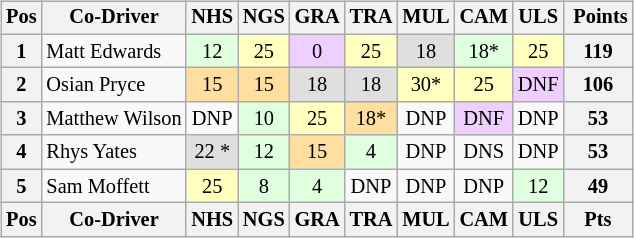<table>
<tr>
<td valign="top"><br><table class="wikitable" style="font-size: 85%; text-align: center;">
<tr valign="top">
<th valign="middle">Pos</th>
<th valign="middle">Co-Driver</th>
<th>NHS<br></th>
<th>NGS<br></th>
<th>GRA<br></th>
<th>TRA<br></th>
<th>MUL<br></th>
<th>CAM<br></th>
<th>ULS<br></th>
<th valign="middle"> Points</th>
</tr>
<tr>
<th>1</th>
<td align=left>Matt Edwards</td>
<td style="background:#dfffdf;">12</td>
<td style="background:#ffffbf;">25</td>
<td style="background:#efcfff;">0</td>
<td style="background:#ffffbf;">25</td>
<td style="background:#dfdfdf;">18</td>
<td style="background:#dfffdf;">18*</td>
<td style="background:#ffffbf;">25</td>
<th>119</th>
</tr>
<tr>
<th>2</th>
<td align=left>Osian Pryce</td>
<td style="background:#ffdf9f;">15</td>
<td style="background:#ffdf9f;">15</td>
<td style="background:#dfdfdf;">18</td>
<td style="background:#dfdfdf;">18</td>
<td style="background:#ffffbf;">30*</td>
<td style="background:#ffffbf;">25</td>
<td style="background:#efcfff;">DNF</td>
<th>106</th>
</tr>
<tr>
<th>3</th>
<td align=left>Matthew Wilson</td>
<td>DNP</td>
<td style="background:#dfffdf;">10</td>
<td style="background:#ffffbf;">25</td>
<td style="background:#ffdf9f;">18*</td>
<td>DNP</td>
<td style="background:#efcfff;">DNF</td>
<td>DNP</td>
<th>53</th>
</tr>
<tr>
<th>4</th>
<td align=left>Rhys Yates</td>
<td style="background:#dfdfdf;">22 *</td>
<td style="background:#dfffdf;">12</td>
<td style="background:#ffdf9f;">15</td>
<td style="background:#dfffdf;">4</td>
<td>DNP</td>
<td>DNS</td>
<td>DNP</td>
<th>53</th>
</tr>
<tr>
<th>5</th>
<td align=left>Sam Moffett</td>
<td style="background:#ffffbf;">25</td>
<td style="background:#dfffdf;">8</td>
<td style="background:#dfffdf;">4</td>
<td>DNP</td>
<td>DNP</td>
<td>DNP</td>
<td style="background:#dfffdf;">12</td>
<th>49</th>
</tr>
<tr valign="top">
<th valign="middle">Pos</th>
<th valign="middle">Co-Driver</th>
<th>NHS<br></th>
<th>NGS<br></th>
<th>GRA<br></th>
<th>TRA<br></th>
<th>MUL<br></th>
<th>CAM<br></th>
<th>ULS<br></th>
<th valign="middle"> Pts </th>
</tr>
</table>
</td>
<td valign="top"><br></td>
</tr>
</table>
